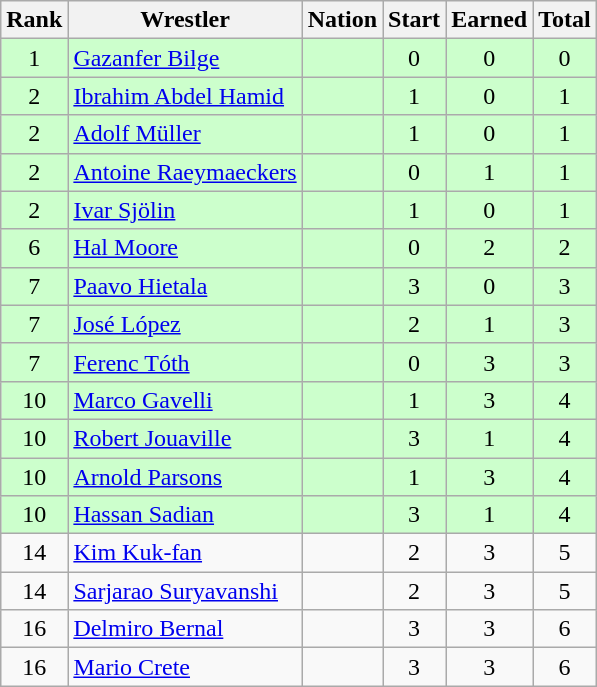<table class="wikitable sortable" style="text-align:center;">
<tr>
<th>Rank</th>
<th>Wrestler</th>
<th>Nation</th>
<th>Start</th>
<th>Earned</th>
<th>Total</th>
</tr>
<tr style="background:#cfc;">
<td>1</td>
<td align=left><a href='#'>Gazanfer Bilge</a></td>
<td align=left></td>
<td>0</td>
<td>0</td>
<td>0</td>
</tr>
<tr style="background:#cfc;">
<td>2</td>
<td align=left><a href='#'>Ibrahim Abdel Hamid</a></td>
<td align=left></td>
<td>1</td>
<td>0</td>
<td>1</td>
</tr>
<tr style="background:#cfc;">
<td>2</td>
<td align=left><a href='#'>Adolf Müller</a></td>
<td align=left></td>
<td>1</td>
<td>0</td>
<td>1</td>
</tr>
<tr style="background:#cfc;">
<td>2</td>
<td align=left><a href='#'>Antoine Raeymaeckers</a></td>
<td align=left></td>
<td>0</td>
<td>1</td>
<td>1</td>
</tr>
<tr style="background:#cfc;">
<td>2</td>
<td align=left><a href='#'>Ivar Sjölin</a></td>
<td align=left></td>
<td>1</td>
<td>0</td>
<td>1</td>
</tr>
<tr style="background:#cfc;">
<td>6</td>
<td align=left><a href='#'>Hal Moore</a></td>
<td align=left></td>
<td>0</td>
<td>2</td>
<td>2</td>
</tr>
<tr style="background:#cfc;">
<td>7</td>
<td align=left><a href='#'>Paavo Hietala</a></td>
<td align=left></td>
<td>3</td>
<td>0</td>
<td>3</td>
</tr>
<tr style="background:#cfc;">
<td>7</td>
<td align=left><a href='#'>José López</a></td>
<td align=left></td>
<td>2</td>
<td>1</td>
<td>3</td>
</tr>
<tr style="background:#cfc;">
<td>7</td>
<td align=left><a href='#'>Ferenc Tóth</a></td>
<td align=left></td>
<td>0</td>
<td>3</td>
<td>3</td>
</tr>
<tr style="background:#cfc;">
<td>10</td>
<td align=left><a href='#'>Marco Gavelli</a></td>
<td align=left></td>
<td>1</td>
<td>3</td>
<td>4</td>
</tr>
<tr style="background:#cfc;">
<td>10</td>
<td align=left><a href='#'>Robert Jouaville</a></td>
<td align=left></td>
<td>3</td>
<td>1</td>
<td>4</td>
</tr>
<tr style="background:#cfc;">
<td>10</td>
<td align=left><a href='#'>Arnold Parsons</a></td>
<td align=left></td>
<td>1</td>
<td>3</td>
<td>4</td>
</tr>
<tr style="background:#cfc;">
<td>10</td>
<td align=left><a href='#'>Hassan Sadian</a></td>
<td align=left></td>
<td>3</td>
<td>1</td>
<td>4</td>
</tr>
<tr>
<td>14</td>
<td align=left><a href='#'>Kim Kuk-fan</a></td>
<td align=left></td>
<td>2</td>
<td>3</td>
<td>5</td>
</tr>
<tr>
<td>14</td>
<td align=left><a href='#'>Sarjarao Suryavanshi</a></td>
<td align=left></td>
<td>2</td>
<td>3</td>
<td>5</td>
</tr>
<tr>
<td>16</td>
<td align=left><a href='#'>Delmiro Bernal</a></td>
<td align=left></td>
<td>3</td>
<td>3</td>
<td>6</td>
</tr>
<tr>
<td>16</td>
<td align=left><a href='#'>Mario Crete</a></td>
<td align=left></td>
<td>3</td>
<td>3</td>
<td>6</td>
</tr>
</table>
